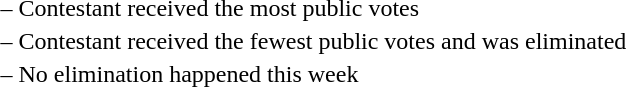<table>
<tr>
<td> –</td>
<td>Contestant received the most public votes</td>
</tr>
<tr>
<td> –</td>
<td>Contestant received the fewest public votes and was eliminated</td>
</tr>
<tr>
<td> –</td>
<td>No elimination happened this week</td>
</tr>
</table>
